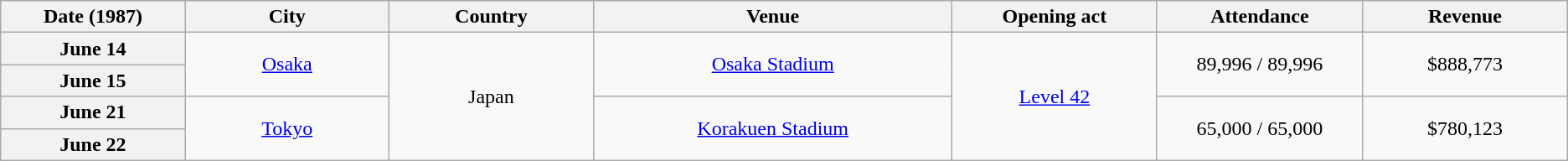<table class="wikitable plainrowheaders" style="text-align:center;">
<tr>
<th scope="col" style="width:9em;">Date (1987)</th>
<th scope="col" style="width:10em;">City</th>
<th scope="col" style="width:10em;">Country</th>
<th scope="col" style="width:18em;">Venue</th>
<th scope="col" style="width:10em;">Opening act</th>
<th scope="col" style="width:10em;">Attendance</th>
<th scope="col" style="width:10em;">Revenue</th>
</tr>
<tr>
<th scope="row" style="text-align:center;">June 14</th>
<td rowspan="2"><a href='#'>Osaka</a></td>
<td rowspan="4">Japan</td>
<td rowspan="2"><a href='#'>Osaka Stadium</a></td>
<td rowspan="4"><a href='#'>Level 42</a></td>
<td rowspan="2">89,996 / 89,996</td>
<td rowspan="2">$888,773</td>
</tr>
<tr>
<th scope="row" style="text-align:center;">June 15</th>
</tr>
<tr>
<th scope="row" style="text-align:center;">June 21</th>
<td rowspan="2"><a href='#'>Tokyo</a></td>
<td rowspan="2"><a href='#'>Korakuen Stadium</a></td>
<td rowspan="2">65,000 / 65,000</td>
<td rowspan="2">$780,123</td>
</tr>
<tr>
<th scope="row" style="text-align:center;">June 22</th>
</tr>
</table>
